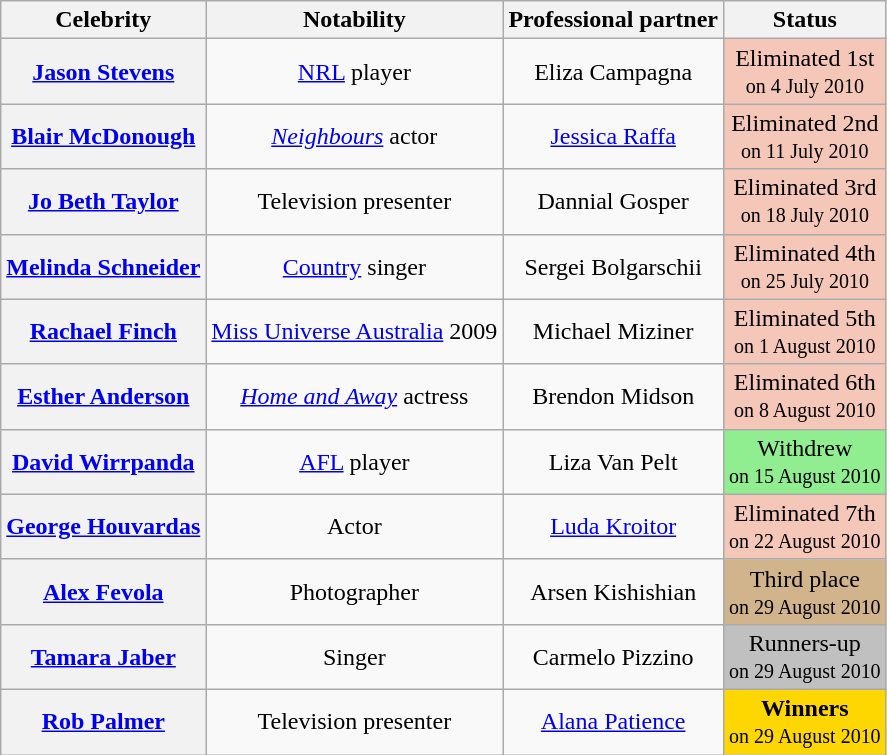<table class="wikitable sortable" style="text-align:center;">
<tr>
<th scope="col">Celebrity</th>
<th scope="col" class="unsortable">Notability</th>
<th scope="col">Professional partner</th>
<th scope="col">Status</th>
</tr>
<tr>
<th scope="row"><a href='#'>Jason Stevens</a></th>
<td><a href='#'>NRL</a> player</td>
<td>Eliza Campagna</td>
<td bgcolor="f4c7b8">Eliminated 1st<br><small>on 4 July 2010</small></td>
</tr>
<tr>
<th scope="row"><a href='#'>Blair McDonough</a></th>
<td><em><a href='#'>Neighbours</a></em> actor</td>
<td><a href='#'>Jessica Raffa</a></td>
<td bgcolor="f4c7b8">Eliminated 2nd<br><small>on 11 July 2010</small></td>
</tr>
<tr>
<th scope="row"><a href='#'>Jo Beth Taylor</a></th>
<td>Television presenter</td>
<td>Dannial Gosper</td>
<td bgcolor="f4c7b8">Eliminated 3rd<br><small>on 18 July 2010</small></td>
</tr>
<tr>
<th scope="row"><a href='#'>Melinda Schneider</a></th>
<td><a href='#'>Country</a> singer</td>
<td>Sergei Bolgarschii</td>
<td bgcolor="f4c7b8">Eliminated 4th<br><small>on 25 July 2010</small></td>
</tr>
<tr>
<th scope="row"><a href='#'>Rachael Finch</a></th>
<td><a href='#'>Miss Universe Australia</a> 2009</td>
<td>Michael Miziner</td>
<td bgcolor="f4c7b8">Eliminated 5th<br><small>on 1 August 2010</small></td>
</tr>
<tr>
<th scope="row"><a href='#'>Esther Anderson</a></th>
<td><em><a href='#'>Home and Away</a></em> actress</td>
<td>Brendon Midson</td>
<td bgcolor="f4c7b8">Eliminated 6th<br><small>on 8 August 2010</small></td>
</tr>
<tr>
<th scope="row"><a href='#'>David Wirrpanda</a></th>
<td><a href='#'>AFL</a> player</td>
<td>Liza Van Pelt</td>
<td bgcolor="lightgreen">Withdrew<br><small>on 15 August 2010</small></td>
</tr>
<tr>
<th scope="row"><a href='#'>George Houvardas</a></th>
<td>Actor</td>
<td><a href='#'>Luda Kroitor</a></td>
<td bgcolor="f4c7b8">Eliminated 7th<br><small>on 22 August 2010</small></td>
</tr>
<tr>
<th scope="row"><a href='#'>Alex Fevola</a></th>
<td>Photographer</td>
<td>Arsen Kishishian</td>
<td bgcolor="tan">Third place<br><small>on 29 August 2010</small></td>
</tr>
<tr>
<th scope="row"><a href='#'>Tamara Jaber</a></th>
<td>Singer</td>
<td>Carmelo Pizzino</td>
<td bgcolor="silver">Runners-up<br><small>on 29 August 2010</small></td>
</tr>
<tr>
<th scope="row"><a href='#'>Rob Palmer</a></th>
<td>Television presenter</td>
<td><a href='#'>Alana Patience</a></td>
<td bgcolor="gold"><strong>Winners</strong><br><small>on 29 August 2010</small></td>
</tr>
</table>
